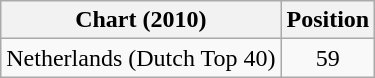<table class="wikitable">
<tr>
<th>Chart (2010)</th>
<th>Position</th>
</tr>
<tr>
<td>Netherlands (Dutch Top 40)</td>
<td style="text-align:center;">59</td>
</tr>
</table>
